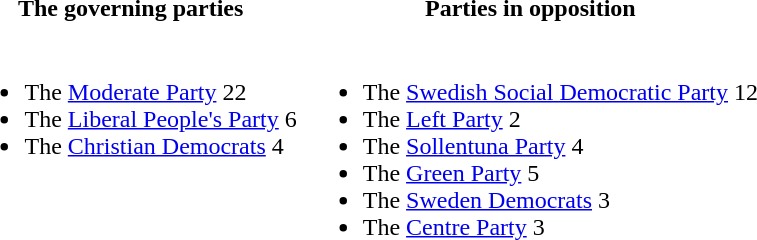<table>
<tr>
<th><strong>The governing parties</strong></th>
<th><strong>Parties in opposition</strong></th>
</tr>
<tr style="vertical-align:top;">
<td><br><ul><li>The <a href='#'>Moderate Party</a> 22</li><li>The <a href='#'>Liberal People's Party</a> 6</li><li>The <a href='#'>Christian Democrats</a> 4</li></ul></td>
<td><br><ul><li>The <a href='#'>Swedish Social Democratic Party</a> 12</li><li>The <a href='#'>Left Party</a> 2</li><li>The <a href='#'>Sollentuna Party</a> 4</li><li>The <a href='#'>Green Party</a> 5</li><li>The <a href='#'>Sweden Democrats</a> 3</li><li>The <a href='#'>Centre Party</a> 3</li></ul></td>
</tr>
</table>
